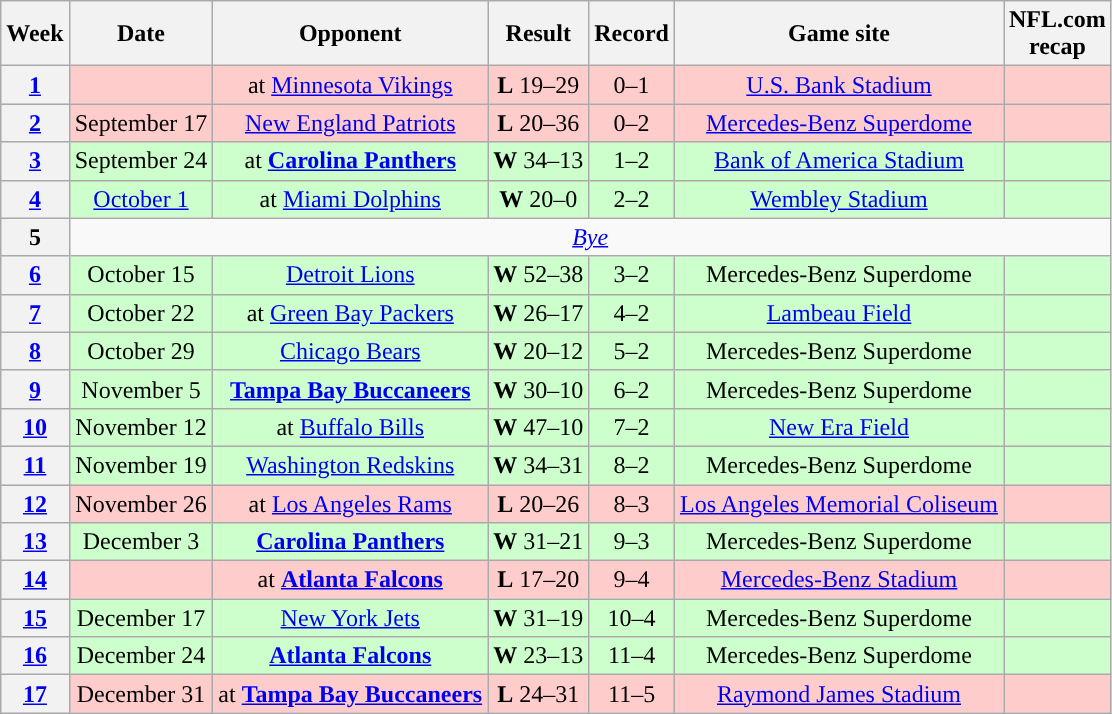<table class="wikitable" style="text-align:center">
<tr>
<th>Week</th>
<th>Date</th>
<th>Opponent</th>
<th>Result</th>
<th>Record</th>
<th>Game site</th>
<th>NFL.com<br>recap</th>
</tr>
<tr style="background:#fcc">
<th><a href='#'>1</a></th>
<td></td>
<td>at <a href='#'>Minnesota Vikings</a></td>
<td><strong>L</strong> 19–29</td>
<td>0–1</td>
<td><a href='#'>U.S. Bank Stadium</a></td>
<td></td>
</tr>
<tr style="background:#fcc">
<th><a href='#'>2</a></th>
<td>September 17</td>
<td><a href='#'>New England Patriots</a></td>
<td><strong>L</strong> 20–36</td>
<td>0–2</td>
<td><a href='#'>Mercedes-Benz Superdome</a></td>
<td></td>
</tr>
<tr style="background:#cfc">
<th><a href='#'>3</a></th>
<td>September 24</td>
<td>at <strong><a href='#'>Carolina Panthers</a></strong></td>
<td><strong>W</strong> 34–13</td>
<td>1–2</td>
<td><a href='#'>Bank of America Stadium</a></td>
<td></td>
</tr>
<tr style="background:#cfc">
<th><a href='#'>4</a></th>
<td><a href='#'>October 1</a></td>
<td>at <a href='#'>Miami Dolphins</a></td>
<td><strong>W</strong> 20–0</td>
<td>2–2</td>
<td> <a href='#'>Wembley Stadium</a> </td>
<td></td>
</tr>
<tr>
<th>5</th>
<td colspan=6><em><a href='#'>Bye</a></em></td>
</tr>
<tr style="background:#cfc">
<th><a href='#'>6</a></th>
<td>October 15</td>
<td><a href='#'>Detroit Lions</a></td>
<td><strong>W</strong> 52–38</td>
<td>3–2</td>
<td>Mercedes-Benz Superdome</td>
<td></td>
</tr>
<tr style="background:#cfc">
<th><a href='#'>7</a></th>
<td>October 22</td>
<td>at <a href='#'>Green Bay Packers</a></td>
<td><strong>W</strong> 26–17</td>
<td>4–2</td>
<td><a href='#'>Lambeau Field</a></td>
<td></td>
</tr>
<tr style="background:#cfc">
<th><a href='#'>8</a></th>
<td>October 29</td>
<td><a href='#'>Chicago Bears</a></td>
<td><strong>W</strong> 20–12</td>
<td>5–2</td>
<td>Mercedes-Benz Superdome</td>
<td></td>
</tr>
<tr style="background:#cfc">
<th><a href='#'>9</a></th>
<td>November 5</td>
<td><strong><a href='#'>Tampa Bay Buccaneers</a></strong></td>
<td><strong>W</strong> 30–10</td>
<td>6–2</td>
<td>Mercedes-Benz Superdome</td>
<td></td>
</tr>
<tr style="background:#cfc">
<th><a href='#'>10</a></th>
<td>November 12</td>
<td>at <a href='#'>Buffalo Bills</a></td>
<td><strong>W</strong> 47–10</td>
<td>7–2</td>
<td><a href='#'>New Era Field</a></td>
<td></td>
</tr>
<tr style="background:#cfc">
<th><a href='#'>11</a></th>
<td>November 19</td>
<td><a href='#'>Washington Redskins</a></td>
<td><strong>W</strong> 34–31 </td>
<td>8–2</td>
<td>Mercedes-Benz Superdome</td>
<td></td>
</tr>
<tr style="background:#fcc">
<th><a href='#'>12</a></th>
<td>November 26</td>
<td>at <a href='#'>Los Angeles Rams</a></td>
<td><strong>L</strong> 20–26</td>
<td>8–3</td>
<td><a href='#'>Los Angeles Memorial Coliseum</a></td>
<td></td>
</tr>
<tr style="background:#cfc">
<th><a href='#'>13</a></th>
<td>December 3</td>
<td><strong><a href='#'>Carolina Panthers</a></strong></td>
<td><strong>W</strong> 31–21</td>
<td>9–3</td>
<td>Mercedes-Benz Superdome</td>
<td></td>
</tr>
<tr style="background:#fcc">
<th><a href='#'>14</a></th>
<td></td>
<td>at <strong><a href='#'>Atlanta Falcons</a></strong></td>
<td><strong>L</strong> 17–20</td>
<td>9–4</td>
<td><a href='#'>Mercedes-Benz Stadium</a></td>
<td></td>
</tr>
<tr style="background:#cfc">
<th><a href='#'>15</a></th>
<td>December 17</td>
<td><a href='#'>New York Jets</a></td>
<td><strong>W</strong> 31–19</td>
<td>10–4</td>
<td>Mercedes-Benz Superdome</td>
<td></td>
</tr>
<tr style="background:#cfc">
<th><a href='#'>16</a></th>
<td>December 24</td>
<td><strong><a href='#'>Atlanta Falcons</a></strong></td>
<td><strong>W</strong> 23–13</td>
<td>11–4</td>
<td>Mercedes-Benz Superdome</td>
<td></td>
</tr>
<tr style="background:#fcc">
<th><a href='#'>17</a></th>
<td>December 31</td>
<td>at <strong><a href='#'>Tampa Bay Buccaneers</a></strong></td>
<td><strong>L</strong> 24–31</td>
<td>11–5</td>
<td><a href='#'>Raymond James Stadium</a></td>
<td></td>
</tr>
</table>
